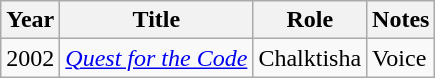<table class="wikitable">
<tr>
<th>Year</th>
<th>Title</th>
<th>Role</th>
<th>Notes</th>
</tr>
<tr>
<td>2002</td>
<td><em><a href='#'>Quest for the Code</a></em></td>
<td>Chalktisha</td>
<td>Voice</td>
</tr>
</table>
